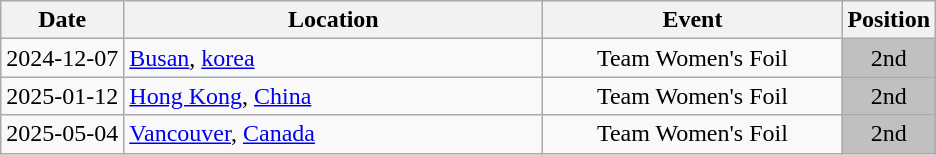<table class="wikitable" style="text-align:center;">
<tr>
<th>Date</th>
<th style="width:17em">Location</th>
<th style="width:12em">Event</th>
<th>Position</th>
</tr>
<tr>
<td>2024-12-07</td>
<td rowspan="1" align="left"> <a href='#'>Busan</a>, <a href='#'>korea</a></td>
<td>Team Women's Foil</td>
<td bgcolor="silver">2nd</td>
</tr>
<tr>
<td>2025-01-12</td>
<td rowspan="1" align="left"> <a href='#'>Hong Kong</a>, <a href='#'>China</a></td>
<td>Team Women's Foil</td>
<td bgcolor="silver">2nd</td>
</tr>
<tr>
<td>2025-05-04</td>
<td rowspan="1" align="left"> <a href='#'>Vancouver</a>, <a href='#'>Canada</a></td>
<td>Team Women's Foil</td>
<td bgcolor="silver">2nd</td>
</tr>
</table>
